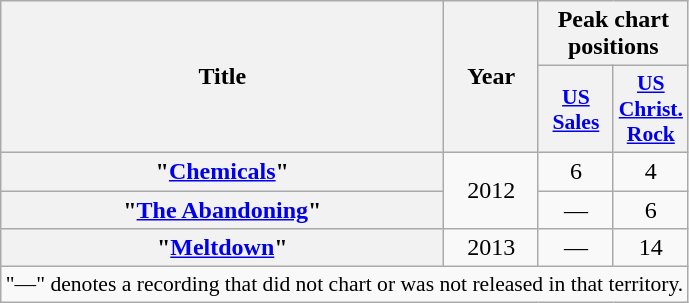<table class="wikitable plainrowheaders" style="text-align:center;">
<tr>
<th scope="col" rowspan="2" style="width:18em;">Title</th>
<th scope="col" rowspan="2">Year</th>
<th scope="col" colspan="2">Peak chart positions</th>
</tr>
<tr>
<th scope="col" style="width:3em;font-size:90%;"><a href='#'>US<br>Sales</a><br></th>
<th scope="col" style="width:3em;font-size:90%;"><a href='#'>US<br>Christ. Rock</a><br></th>
</tr>
<tr>
<th scope="row">"<a href='#'>Chemicals</a>"</th>
<td rowspan="2">2012</td>
<td>6</td>
<td>4</td>
</tr>
<tr>
<th scope="row">"<a href='#'>The Abandoning</a>"</th>
<td>—</td>
<td>6</td>
</tr>
<tr>
<th scope="row">"<a href='#'>Meltdown</a>"</th>
<td>2013</td>
<td>—</td>
<td>14</td>
</tr>
<tr>
<td colspan="6" style="font-size:90%">"—" denotes a recording that did not chart or was not released in that territory.</td>
</tr>
</table>
